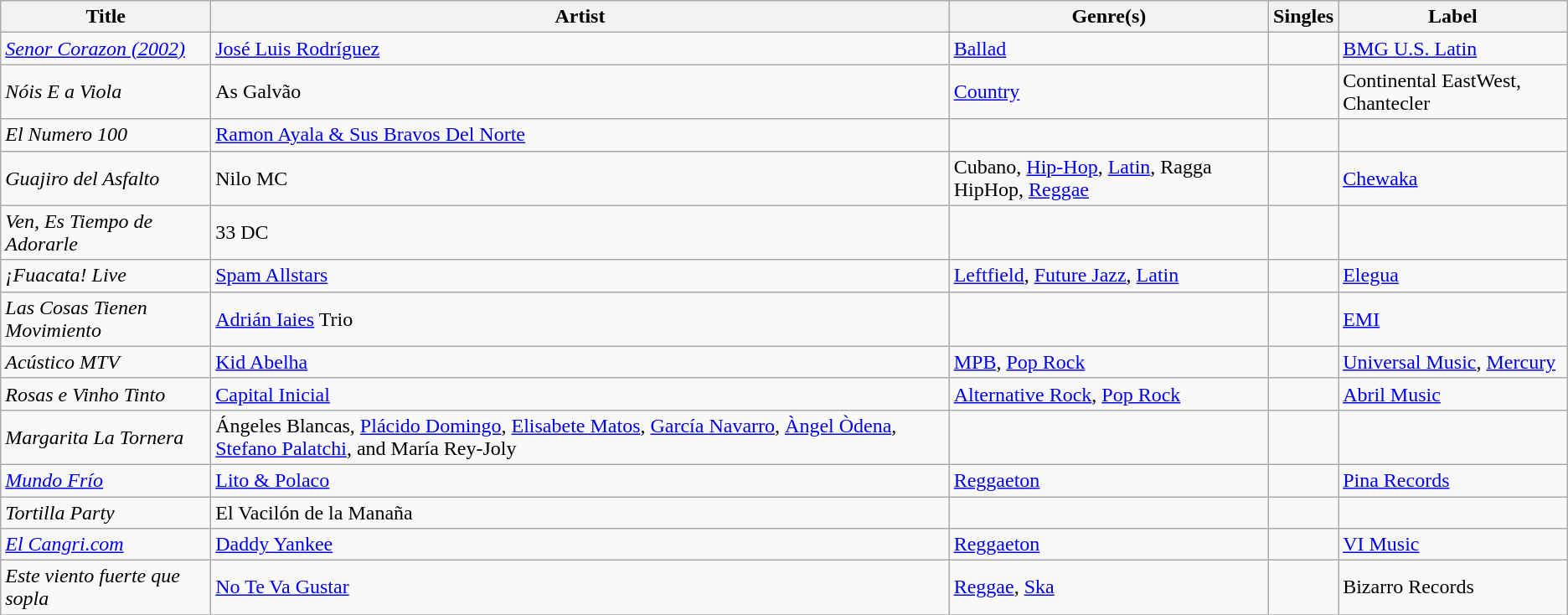<table class="wikitable sortable" style="text-align: left;">
<tr>
<th>Title</th>
<th>Artist</th>
<th>Genre(s)</th>
<th>Singles</th>
<th>Label</th>
</tr>
<tr>
<td><em><a href='#'>Senor Corazon (2002)</a></em></td>
<td><a href='#'>José Luis Rodríguez</a></td>
<td><a href='#'>Ballad</a></td>
<td></td>
<td><a href='#'>BMG U.S. Latin</a></td>
</tr>
<tr>
<td><em>Nóis E a Viola</em></td>
<td>As Galvão</td>
<td><a href='#'>Country</a></td>
<td></td>
<td>Continental EastWest, Chantecler</td>
</tr>
<tr>
<td><em>El Numero 100</em></td>
<td><a href='#'>Ramon Ayala & Sus Bravos Del Norte</a></td>
<td></td>
<td></td>
<td></td>
</tr>
<tr>
<td><em>Guajiro del Asfalto</em></td>
<td>Nilo MC</td>
<td>Cubano, <a href='#'>Hip-Hop</a>, <a href='#'>Latin</a>, Ragga HipHop, <a href='#'>Reggae</a></td>
<td></td>
<td><a href='#'>Chewaka</a></td>
</tr>
<tr>
<td><em>Ven, Es Tiempo de Adorarle</em></td>
<td>33 DC</td>
<td></td>
<td></td>
<td></td>
</tr>
<tr>
<td><em>¡Fuacata! Live</em></td>
<td><a href='#'>Spam Allstars</a></td>
<td><a href='#'>Leftfield</a>, <a href='#'>Future Jazz</a>, <a href='#'>Latin</a></td>
<td></td>
<td><a href='#'>Elegua</a></td>
</tr>
<tr>
<td><em>Las Cosas Tienen Movimiento</em></td>
<td><a href='#'>Adrián Iaies</a> Trio</td>
<td></td>
<td></td>
<td><a href='#'>EMI</a></td>
</tr>
<tr>
<td><em>Acústico MTV</em></td>
<td><a href='#'>Kid Abelha</a></td>
<td><a href='#'>MPB</a>, <a href='#'>Pop Rock</a></td>
<td></td>
<td><a href='#'>Universal Music</a>, <a href='#'>Mercury</a></td>
</tr>
<tr>
<td><em>Rosas e Vinho Tinto</em></td>
<td><a href='#'>Capital Inicial</a></td>
<td><a href='#'>Alternative Rock</a>, <a href='#'>Pop Rock</a></td>
<td></td>
<td><a href='#'>Abril Music</a></td>
</tr>
<tr>
<td><em>Margarita La Tornera</em></td>
<td>Ángeles Blancas, <a href='#'>Plácido Domingo</a>, <a href='#'>Elisabete Matos</a>, <a href='#'>García Navarro</a>, <a href='#'>Àngel Òdena</a>, <a href='#'>Stefano Palatchi</a>, and María Rey-Joly</td>
<td></td>
<td></td>
<td></td>
</tr>
<tr>
<td><em><a href='#'>Mundo Frío</a></em></td>
<td><a href='#'>Lito & Polaco</a></td>
<td><a href='#'>Reggaeton</a></td>
<td></td>
<td><a href='#'>Pina Records</a></td>
</tr>
<tr>
<td><em>Tortilla Party</em></td>
<td>El Vacilón de la Manaña</td>
<td></td>
<td></td>
<td></td>
</tr>
<tr>
<td><em><a href='#'>El Cangri.com</a></em></td>
<td><a href='#'>Daddy Yankee</a></td>
<td><a href='#'>Reggaeton</a></td>
<td></td>
<td><a href='#'>VI Music</a></td>
</tr>
<tr>
<td><em>Este viento fuerte que sopla</em></td>
<td><a href='#'>No Te Va Gustar</a></td>
<td><a href='#'>Reggae</a>, <a href='#'>Ska</a></td>
<td></td>
<td>Bizarro Records</td>
</tr>
<tr>
</tr>
</table>
